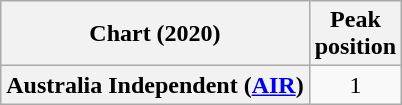<table class="wikitable plainrowheaders" style="text-align:center;">
<tr>
<th scope="col">Chart (2020)</th>
<th scope="col">Peak<br>position</th>
</tr>
<tr>
<th scope="row">Australia Independent (<a href='#'>AIR</a>)</th>
<td>1</td>
</tr>
</table>
